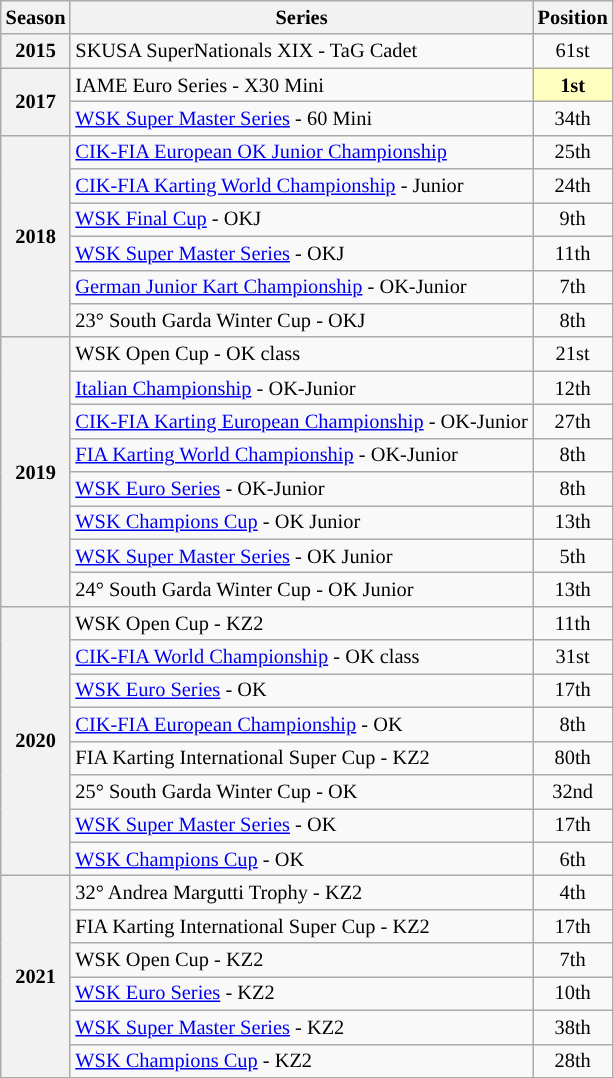<table class="wikitable" style="font-size: 85%; text-align:center">
<tr>
<th>Season</th>
<th>Series</th>
<th>Position</th>
</tr>
<tr>
<th>2015</th>
<td align="left">SKUSA SuperNationals XIX - TaG Cadet</td>
<td>61st</td>
</tr>
<tr>
<th rowspan=2>2017</th>
<td align="left">IAME Euro Series - X30 Mini</td>
<td style="background:#FFFFBF"><strong>1st</strong></td>
</tr>
<tr>
<td align="left"><a href='#'>WSK Super Master Series</a> - 60 Mini</td>
<td>34th</td>
</tr>
<tr>
<th rowspan=6>2018</th>
<td align="left"><a href='#'>CIK-FIA European OK Junior Championship</a></td>
<td>25th</td>
</tr>
<tr>
<td align="left"><a href='#'>CIK-FIA Karting World Championship</a> - Junior</td>
<td>24th</td>
</tr>
<tr>
<td align="left"><a href='#'>WSK Final Cup</a> - OKJ</td>
<td>9th</td>
</tr>
<tr>
<td align="left"><a href='#'>WSK Super Master Series</a> - OKJ</td>
<td>11th</td>
</tr>
<tr>
<td align="left"><a href='#'>German Junior Kart Championship</a> - OK-Junior</td>
<td>7th</td>
</tr>
<tr>
<td align="left">23° South Garda Winter Cup - OKJ</td>
<td>8th</td>
</tr>
<tr>
<th rowspan=8>2019</th>
<td align="left">WSK Open Cup - OK class</td>
<td>21st</td>
</tr>
<tr>
<td align="left"><a href='#'>Italian Championship</a> - OK-Junior</td>
<td>12th</td>
</tr>
<tr>
<td align="left"><a href='#'>CIK-FIA Karting European Championship</a> - OK-Junior</td>
<td>27th</td>
</tr>
<tr>
<td align="left"><a href='#'>FIA Karting World Championship</a> - OK-Junior</td>
<td>8th</td>
</tr>
<tr>
<td align="left"><a href='#'>WSK Euro Series</a> - OK-Junior</td>
<td>8th</td>
</tr>
<tr>
<td align="left"><a href='#'>WSK Champions Cup</a> - OK Junior</td>
<td>13th</td>
</tr>
<tr>
<td align="left"><a href='#'>WSK Super Master Series</a> - OK Junior</td>
<td>5th</td>
</tr>
<tr>
<td align="left">24° South Garda Winter Cup - OK Junior</td>
<td>13th</td>
</tr>
<tr>
<th rowspan=8>2020</th>
<td align="left">WSK Open Cup - KZ2</td>
<td>11th</td>
</tr>
<tr>
<td align="left"><a href='#'>CIK-FIA World Championship</a> - OK class</td>
<td>31st</td>
</tr>
<tr>
<td align="left"><a href='#'>WSK Euro Series</a> - OK</td>
<td>17th</td>
</tr>
<tr>
<td align="left"><a href='#'>CIK-FIA European Championship</a> - OK</td>
<td>8th</td>
</tr>
<tr>
<td align="left">FIA Karting International Super Cup - KZ2</td>
<td>80th</td>
</tr>
<tr>
<td align="left">25° South Garda Winter Cup - OK</td>
<td>32nd</td>
</tr>
<tr>
<td align="left"><a href='#'>WSK Super Master Series</a> - OK</td>
<td>17th</td>
</tr>
<tr>
<td align="left"><a href='#'>WSK Champions Cup</a> - OK</td>
<td>6th</td>
</tr>
<tr>
<th rowspan=6>2021</th>
<td align="left">32° Andrea Margutti Trophy - KZ2</td>
<td>4th</td>
</tr>
<tr>
<td align="left">FIA Karting International Super Cup - KZ2</td>
<td>17th</td>
</tr>
<tr>
<td align="left">WSK Open Cup - KZ2</td>
<td>7th</td>
</tr>
<tr>
<td align="left"><a href='#'>WSK Euro Series</a> - KZ2</td>
<td>10th</td>
</tr>
<tr>
<td align="left"><a href='#'>WSK Super Master Series</a> - KZ2</td>
<td>38th</td>
</tr>
<tr>
<td align="left"><a href='#'>WSK Champions Cup</a> - KZ2</td>
<td>28th</td>
</tr>
</table>
